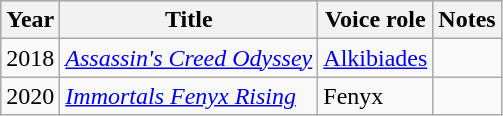<table class="wikitable">
<tr style="background:#ccc; text-align:center;">
<th>Year</th>
<th>Title</th>
<th>Voice role</th>
<th>Notes</th>
</tr>
<tr>
<td>2018</td>
<td><em><a href='#'>Assassin's Creed Odyssey</a></em></td>
<td><a href='#'>Alkibiades</a></td>
<td></td>
</tr>
<tr>
<td>2020</td>
<td><em><a href='#'>Immortals Fenyx Rising</a></em></td>
<td>Fenyx</td>
<td></td>
</tr>
</table>
